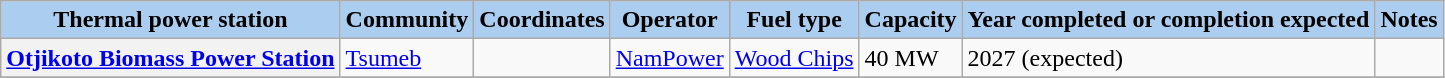<table class="wikitable sortable">
<tr>
<th style="background-color:#ABCDEF;">Thermal power station</th>
<th style="background-color:#ABCDEF;">Community</th>
<th style="background-color:#ABCDEF;">Coordinates</th>
<th style="background-color:#ABCDEF;">Operator</th>
<th style="background-color:#ABCDEF;">Fuel type</th>
<th style="background-color:#ABCDEF;">Capacity</th>
<th style="background-color:#ABCDEF;">Year completed or completion expected</th>
<th style="background-color:#ABCDEF;">Notes</th>
</tr>
<tr>
<th><a href='#'>Otjikoto Biomass Power Station</a></th>
<td><a href='#'>Tsumeb</a></td>
<td></td>
<td><a href='#'>NamPower</a></td>
<td><a href='#'>Wood Chips</a></td>
<td>40 MW</td>
<td>2027 (expected)</td>
<td></td>
</tr>
<tr>
</tr>
</table>
